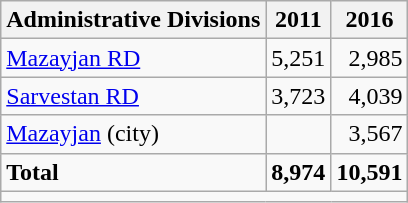<table class="wikitable">
<tr>
<th>Administrative Divisions</th>
<th>2011</th>
<th>2016</th>
</tr>
<tr>
<td><a href='#'>Mazayjan RD</a></td>
<td style="text-align: right;">5,251</td>
<td style="text-align: right;">2,985</td>
</tr>
<tr>
<td><a href='#'>Sarvestan RD</a></td>
<td style="text-align: right;">3,723</td>
<td style="text-align: right;">4,039</td>
</tr>
<tr>
<td><a href='#'>Mazayjan</a> (city)</td>
<td style="text-align: right;"></td>
<td style="text-align: right;">3,567</td>
</tr>
<tr>
<td><strong>Total</strong></td>
<td style="text-align: right;"><strong>8,974</strong></td>
<td style="text-align: right;"><strong>10,591</strong></td>
</tr>
<tr>
<td colspan=3></td>
</tr>
</table>
